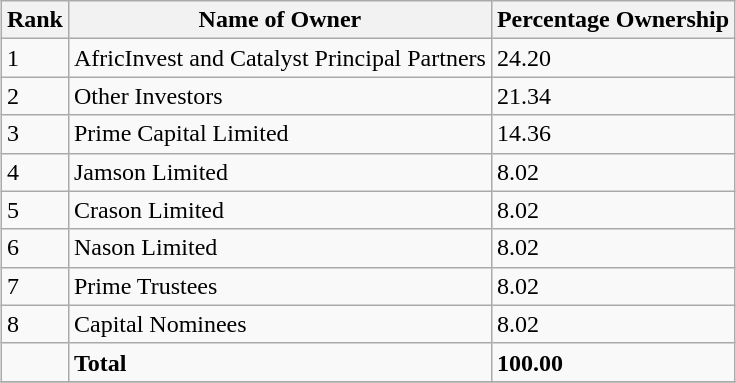<table class="wikitable sortable" style="margin: 0.5em auto">
<tr>
<th>Rank</th>
<th>Name of Owner</th>
<th>Percentage Ownership</th>
</tr>
<tr>
<td>1</td>
<td>AfricInvest and Catalyst Principal Partners</td>
<td>24.20</td>
</tr>
<tr>
<td>2</td>
<td>Other Investors</td>
<td>21.34</td>
</tr>
<tr>
<td>3</td>
<td>Prime Capital Limited</td>
<td>14.36</td>
</tr>
<tr>
<td>4</td>
<td>Jamson Limited</td>
<td>8.02</td>
</tr>
<tr>
<td>5</td>
<td>Crason Limited</td>
<td>8.02</td>
</tr>
<tr>
<td>6</td>
<td>Nason Limited</td>
<td>8.02</td>
</tr>
<tr>
<td>7</td>
<td>Prime Trustees</td>
<td>8.02</td>
</tr>
<tr>
<td>8</td>
<td>Capital Nominees</td>
<td>8.02</td>
</tr>
<tr>
<td></td>
<td><strong>Total</strong></td>
<td><strong>100.00</strong></td>
</tr>
<tr>
</tr>
</table>
